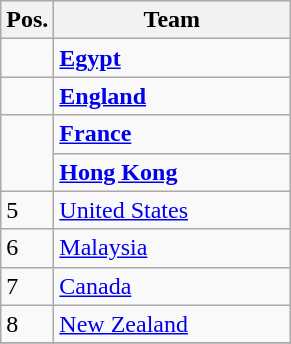<table class="wikitable">
<tr>
<th>Pos.</th>
<th width="150">Team</th>
</tr>
<tr>
<td></td>
<td> <strong><a href='#'>Egypt</a></strong></td>
</tr>
<tr>
<td></td>
<td> <strong><a href='#'>England</a></strong></td>
</tr>
<tr>
<td rowspan="2"></td>
<td> <strong><a href='#'>France</a></strong></td>
</tr>
<tr>
<td> <strong><a href='#'>Hong Kong</a></strong></td>
</tr>
<tr>
<td>5</td>
<td> <a href='#'>United States</a></td>
</tr>
<tr>
<td>6</td>
<td> <a href='#'>Malaysia</a></td>
</tr>
<tr>
<td>7</td>
<td> <a href='#'>Canada</a></td>
</tr>
<tr>
<td>8</td>
<td> <a href='#'>New Zealand</a></td>
</tr>
<tr>
</tr>
</table>
